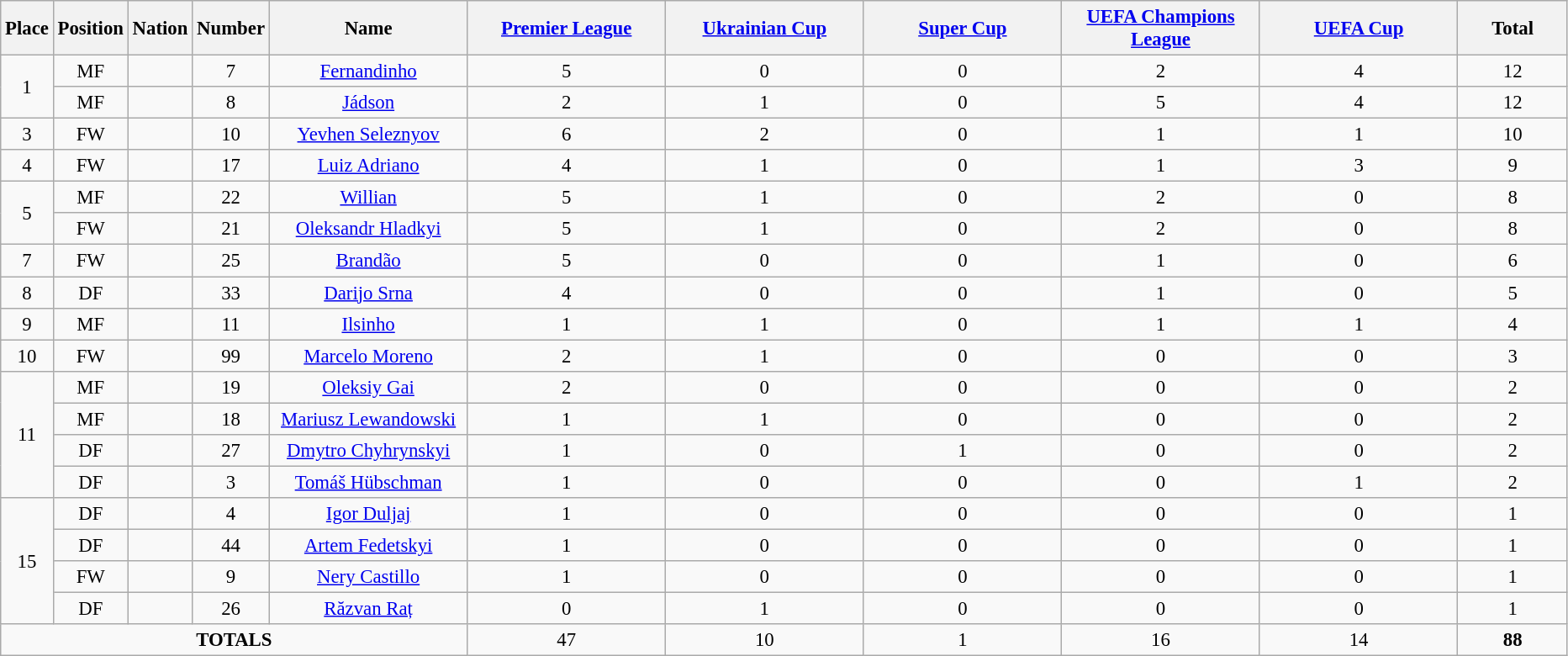<table class="wikitable" style="font-size: 95%; text-align: center;">
<tr>
<th width=20>Place</th>
<th width=20>Position</th>
<th width=20>Nation</th>
<th width=20>Number</th>
<th width=150>Name</th>
<th width=150><a href='#'>Premier League</a></th>
<th width=150><a href='#'>Ukrainian Cup</a></th>
<th width=150><a href='#'>Super Cup</a></th>
<th width=150><a href='#'>UEFA Champions League</a></th>
<th width=150><a href='#'>UEFA Cup</a></th>
<th width=80>Total</th>
</tr>
<tr>
<td rowspan="2">1</td>
<td>MF</td>
<td></td>
<td>7</td>
<td><a href='#'>Fernandinho</a></td>
<td>5</td>
<td>0</td>
<td>0</td>
<td>2</td>
<td>4</td>
<td>12</td>
</tr>
<tr>
<td>MF</td>
<td></td>
<td>8</td>
<td><a href='#'>Jádson</a></td>
<td>2</td>
<td>1</td>
<td>0</td>
<td>5</td>
<td>4</td>
<td>12</td>
</tr>
<tr>
<td>3</td>
<td>FW</td>
<td></td>
<td>10</td>
<td><a href='#'>Yevhen Seleznyov</a></td>
<td>6</td>
<td>2</td>
<td>0</td>
<td>1</td>
<td>1</td>
<td>10</td>
</tr>
<tr>
<td>4</td>
<td>FW</td>
<td></td>
<td>17</td>
<td><a href='#'>Luiz Adriano</a></td>
<td>4</td>
<td>1</td>
<td>0</td>
<td>1</td>
<td>3</td>
<td>9</td>
</tr>
<tr>
<td rowspan="2">5</td>
<td>MF</td>
<td></td>
<td>22</td>
<td><a href='#'>Willian</a></td>
<td>5</td>
<td>1</td>
<td>0</td>
<td>2</td>
<td>0</td>
<td>8</td>
</tr>
<tr>
<td>FW</td>
<td></td>
<td>21</td>
<td><a href='#'>Oleksandr Hladkyi</a></td>
<td>5</td>
<td>1</td>
<td>0</td>
<td>2</td>
<td>0</td>
<td>8</td>
</tr>
<tr>
<td>7</td>
<td>FW</td>
<td></td>
<td>25</td>
<td><a href='#'>Brandão</a></td>
<td>5</td>
<td>0</td>
<td>0</td>
<td>1</td>
<td>0</td>
<td>6</td>
</tr>
<tr>
<td>8</td>
<td>DF</td>
<td></td>
<td>33</td>
<td><a href='#'>Darijo Srna</a></td>
<td>4</td>
<td>0</td>
<td>0</td>
<td>1</td>
<td>0</td>
<td>5</td>
</tr>
<tr>
<td>9</td>
<td>MF</td>
<td></td>
<td>11</td>
<td><a href='#'>Ilsinho</a></td>
<td>1</td>
<td>1</td>
<td>0</td>
<td>1</td>
<td>1</td>
<td>4</td>
</tr>
<tr>
<td>10</td>
<td>FW</td>
<td></td>
<td>99</td>
<td><a href='#'>Marcelo Moreno</a></td>
<td>2</td>
<td>1</td>
<td>0</td>
<td>0</td>
<td>0</td>
<td>3</td>
</tr>
<tr>
<td rowspan="4">11</td>
<td>MF</td>
<td></td>
<td>19</td>
<td><a href='#'>Oleksiy Gai</a></td>
<td>2</td>
<td>0</td>
<td>0</td>
<td>0</td>
<td>0</td>
<td>2</td>
</tr>
<tr>
<td>MF</td>
<td></td>
<td>18</td>
<td><a href='#'>Mariusz Lewandowski</a></td>
<td>1</td>
<td>1</td>
<td>0</td>
<td>0</td>
<td>0</td>
<td>2</td>
</tr>
<tr>
<td>DF</td>
<td></td>
<td>27</td>
<td><a href='#'>Dmytro Chyhrynskyi</a></td>
<td>1</td>
<td>0</td>
<td>1</td>
<td>0</td>
<td>0</td>
<td>2</td>
</tr>
<tr>
<td>DF</td>
<td></td>
<td>3</td>
<td><a href='#'>Tomáš Hübschman</a></td>
<td>1</td>
<td>0</td>
<td>0</td>
<td>0</td>
<td>1</td>
<td>2</td>
</tr>
<tr>
<td rowspan="4">15</td>
<td>DF</td>
<td></td>
<td>4</td>
<td><a href='#'>Igor Duljaj</a></td>
<td>1</td>
<td>0</td>
<td>0</td>
<td>0</td>
<td>0</td>
<td>1</td>
</tr>
<tr>
<td>DF</td>
<td></td>
<td>44</td>
<td><a href='#'>Artem Fedetskyi</a></td>
<td>1</td>
<td>0</td>
<td>0</td>
<td>0</td>
<td>0</td>
<td>1</td>
</tr>
<tr>
<td>FW</td>
<td></td>
<td>9</td>
<td><a href='#'>Nery Castillo</a></td>
<td>1</td>
<td>0</td>
<td>0</td>
<td>0</td>
<td>0</td>
<td>1</td>
</tr>
<tr>
<td>DF</td>
<td></td>
<td>26</td>
<td><a href='#'>Răzvan Raț</a></td>
<td>0</td>
<td>1</td>
<td>0</td>
<td>0</td>
<td>0</td>
<td>1</td>
</tr>
<tr>
<td colspan="5"><strong>TOTALS</strong></td>
<td>47</td>
<td>10</td>
<td>1</td>
<td>16</td>
<td>14</td>
<td><strong>88</strong></td>
</tr>
</table>
